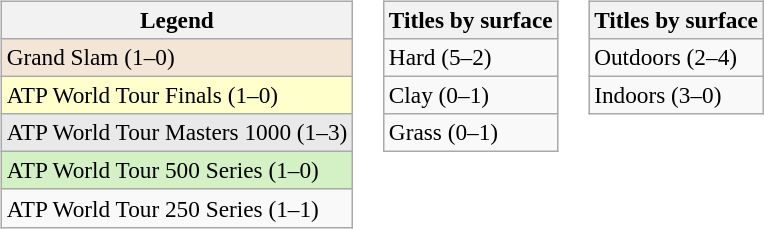<table>
<tr>
<td valign=top><br><table class=wikitable style=font-size:97%>
<tr>
<th>Legend</th>
</tr>
<tr style="background:#f3e6d7;">
<td>Grand Slam (1–0)</td>
</tr>
<tr style="background:#ffc;">
<td>ATP World Tour Finals (1–0)</td>
</tr>
<tr style="background:#e9e9e9;">
<td>ATP World Tour Masters 1000 (1–3)</td>
</tr>
<tr style="background:#d4f1c5;">
<td>ATP World Tour 500 Series (1–0)</td>
</tr>
<tr>
<td>ATP World Tour 250 Series (1–1)</td>
</tr>
</table>
</td>
<td valign=top><br><table class=wikitable style=font-size:97%>
<tr>
<th>Titles by surface</th>
</tr>
<tr>
<td>Hard (5–2)</td>
</tr>
<tr>
<td>Clay (0–1)</td>
</tr>
<tr>
<td>Grass (0–1)</td>
</tr>
</table>
</td>
<td valign=top><br><table class=wikitable style=font-size:97%>
<tr>
<th>Titles by surface</th>
</tr>
<tr>
<td>Outdoors (2–4)</td>
</tr>
<tr>
<td>Indoors (3–0)</td>
</tr>
</table>
</td>
</tr>
</table>
